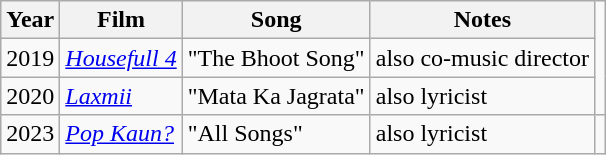<table class="wikitable">
<tr>
<th>Year</th>
<th>Film</th>
<th>Song</th>
<th>Notes</th>
</tr>
<tr>
<td>2019</td>
<td><em><a href='#'>Housefull 4</a></em></td>
<td>"The Bhoot Song"</td>
<td>also co-music director</td>
</tr>
<tr>
<td>2020</td>
<td><em><a href='#'>Laxmii</a></em></td>
<td>"Mata Ka Jagrata"</td>
<td>also lyricist</td>
</tr>
<tr>
<td>2023</td>
<td><em><a href='#'>Pop Kaun?</a></em></td>
<td>"All Songs"</td>
<td>also lyricist</td>
<td></td>
</tr>
</table>
